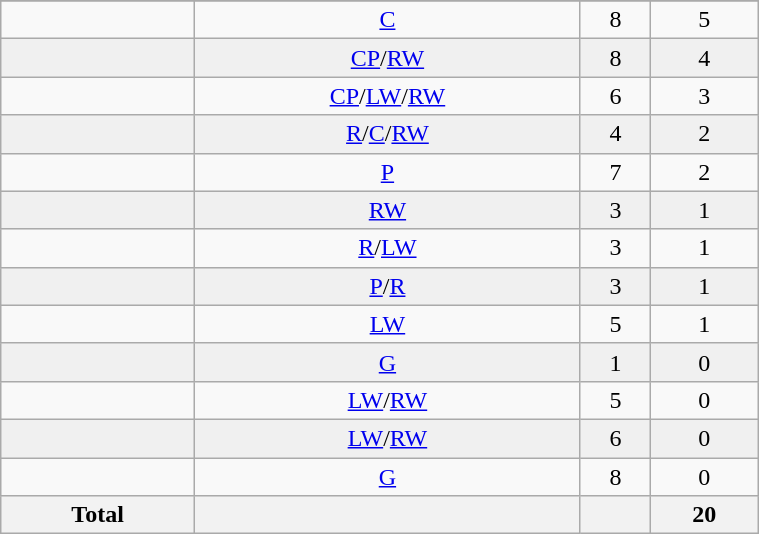<table class="wikitable sortable" width ="40%">
<tr align="center">
</tr>
<tr align="center" bgcolor="">
<td></td>
<td><a href='#'>C</a></td>
<td>8</td>
<td>5</td>
</tr>
<tr align="center" bgcolor="f0f0f0">
<td></td>
<td><a href='#'>CP</a>/<a href='#'>RW</a></td>
<td>8</td>
<td>4</td>
</tr>
<tr align="center" bgcolor="">
<td></td>
<td><a href='#'>CP</a>/<a href='#'>LW</a>/<a href='#'>RW</a></td>
<td>6</td>
<td>3</td>
</tr>
<tr align="center" bgcolor="f0f0f0">
<td></td>
<td><a href='#'>R</a>/<a href='#'>C</a>/<a href='#'>RW</a></td>
<td>4</td>
<td>2</td>
</tr>
<tr align="center" bgcolor="">
<td></td>
<td><a href='#'>P</a></td>
<td>7</td>
<td>2</td>
</tr>
<tr align="center" bgcolor="f0f0f0">
<td></td>
<td><a href='#'>RW</a></td>
<td>3</td>
<td>1</td>
</tr>
<tr align="center" bgcolor="">
<td></td>
<td><a href='#'>R</a>/<a href='#'>LW</a></td>
<td>3</td>
<td>1</td>
</tr>
<tr align="center" bgcolor="f0f0f0">
<td></td>
<td><a href='#'>P</a>/<a href='#'>R</a></td>
<td>3</td>
<td>1</td>
</tr>
<tr align="center" bgcolor="">
<td></td>
<td><a href='#'>LW</a></td>
<td>5</td>
<td>1</td>
</tr>
<tr align="center" bgcolor="f0f0f0">
<td></td>
<td><a href='#'>G</a></td>
<td>1</td>
<td>0</td>
</tr>
<tr align="center" bgcolor="">
<td></td>
<td><a href='#'>LW</a>/<a href='#'>RW</a></td>
<td>5</td>
<td>0</td>
</tr>
<tr align="center" bgcolor="f0f0f0">
<td></td>
<td><a href='#'>LW</a>/<a href='#'>RW</a></td>
<td>6</td>
<td>0</td>
</tr>
<tr align="center" bgcolor="">
<td></td>
<td><a href='#'>G</a></td>
<td>8</td>
<td>0</td>
</tr>
<tr>
<th>Total</th>
<th></th>
<th></th>
<th>20</th>
</tr>
</table>
